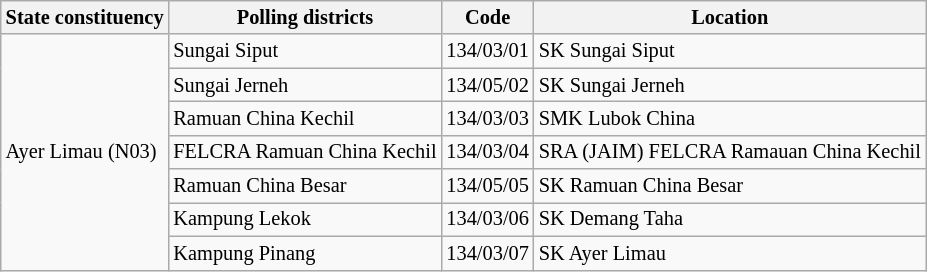<table class="wikitable sortable mw-collapsible" style="white-space:nowrap;font-size:85%">
<tr>
<th>State constituency</th>
<th>Polling districts</th>
<th>Code</th>
<th>Location</th>
</tr>
<tr>
<td rowspan="7">Ayer Limau (N03)</td>
<td>Sungai Siput</td>
<td>134/03/01</td>
<td>SK Sungai Siput</td>
</tr>
<tr>
<td>Sungai Jerneh</td>
<td>134/05/02</td>
<td>SK Sungai Jerneh</td>
</tr>
<tr>
<td>Ramuan China Kechil</td>
<td>134/03/03</td>
<td>SMK Lubok China</td>
</tr>
<tr>
<td>FELCRA Ramuan China Kechil</td>
<td>134/03/04</td>
<td>SRA (JAIM) FELCRA Ramauan China Kechil</td>
</tr>
<tr>
<td>Ramuan China Besar</td>
<td>134/05/05</td>
<td>SK Ramuan China Besar</td>
</tr>
<tr>
<td>Kampung Lekok</td>
<td>134/03/06</td>
<td>SK Demang Taha</td>
</tr>
<tr>
<td>Kampung Pinang</td>
<td>134/03/07</td>
<td>SK Ayer Limau</td>
</tr>
</table>
